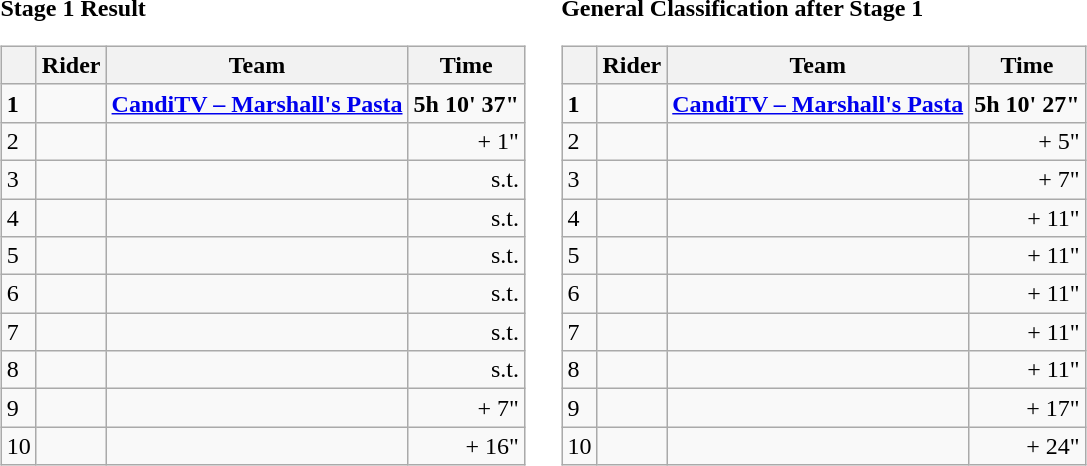<table>
<tr>
<td><strong>Stage 1 Result</strong><br><table class="wikitable">
<tr>
<th></th>
<th>Rider</th>
<th>Team</th>
<th>Time</th>
</tr>
<tr>
<td><strong>1</strong></td>
<td><strong></strong></td>
<td><strong><a href='#'>CandiTV – Marshall's Pasta</a></strong></td>
<td align=right><strong>5h 10' 37"</strong></td>
</tr>
<tr>
<td>2</td>
<td></td>
<td></td>
<td align=right>+ 1"</td>
</tr>
<tr>
<td>3</td>
<td></td>
<td></td>
<td align=right>s.t.</td>
</tr>
<tr>
<td>4</td>
<td></td>
<td></td>
<td align=right>s.t.</td>
</tr>
<tr>
<td>5</td>
<td></td>
<td></td>
<td align=right>s.t.</td>
</tr>
<tr>
<td>6</td>
<td></td>
<td></td>
<td align=right>s.t.</td>
</tr>
<tr>
<td>7</td>
<td></td>
<td></td>
<td align=right>s.t.</td>
</tr>
<tr>
<td>8</td>
<td></td>
<td></td>
<td align=right>s.t.</td>
</tr>
<tr>
<td>9</td>
<td></td>
<td></td>
<td align=right>+ 7"</td>
</tr>
<tr>
<td>10</td>
<td></td>
<td></td>
<td align=right>+ 16"</td>
</tr>
</table>
</td>
<td></td>
<td><strong>General Classification after Stage 1</strong><br><table class="wikitable">
<tr>
<th></th>
<th>Rider</th>
<th>Team</th>
<th>Time</th>
</tr>
<tr>
<td><strong>1</strong></td>
<td><strong></strong> </td>
<td><strong><a href='#'>CandiTV – Marshall's Pasta</a></strong></td>
<td align="right"><strong>5h 10' 27"</strong></td>
</tr>
<tr>
<td>2</td>
<td></td>
<td></td>
<td align="right">+ 5"</td>
</tr>
<tr>
<td>3</td>
<td> </td>
<td></td>
<td align="right">+ 7"</td>
</tr>
<tr>
<td>4</td>
<td></td>
<td></td>
<td align="right">+ 11"</td>
</tr>
<tr>
<td>5</td>
<td></td>
<td></td>
<td align="right">+ 11"</td>
</tr>
<tr>
<td>6</td>
<td></td>
<td></td>
<td align="right">+ 11"</td>
</tr>
<tr>
<td>7</td>
<td></td>
<td></td>
<td align="right">+ 11"</td>
</tr>
<tr>
<td>8</td>
<td></td>
<td></td>
<td align="right">+ 11"</td>
</tr>
<tr>
<td>9</td>
<td></td>
<td></td>
<td align="right">+ 17"</td>
</tr>
<tr>
<td>10</td>
<td></td>
<td></td>
<td align="right">+ 24"</td>
</tr>
</table>
</td>
</tr>
</table>
